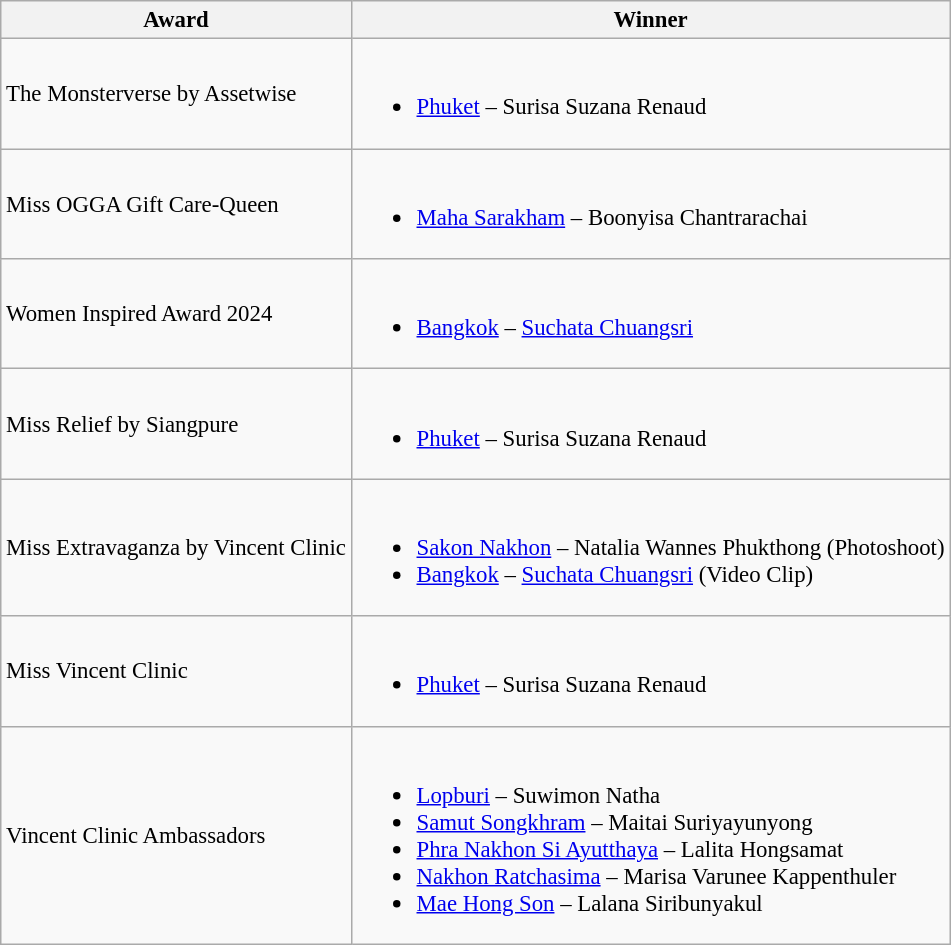<table class="wikitable sortable" style="font-size: 95%;">
<tr>
<th>Award</th>
<th>Winner</th>
</tr>
<tr>
<td>The Monsterverse by Assetwise</td>
<td><br><ul><li><a href='#'>Phuket</a> – Surisa Suzana Renaud</li></ul></td>
</tr>
<tr>
<td>Miss OGGA Gift Care-Queen</td>
<td><br><ul><li><a href='#'>Maha Sarakham</a> – Boonyisa Chantrarachai</li></ul></td>
</tr>
<tr>
<td>Women Inspired Award 2024</td>
<td><br><ul><li><a href='#'>Bangkok</a> – <a href='#'>Suchata Chuangsri</a></li></ul></td>
</tr>
<tr>
<td>Miss Relief by Siangpure</td>
<td><br><ul><li><a href='#'>Phuket</a> – Surisa Suzana Renaud</li></ul></td>
</tr>
<tr>
<td>Miss Extravaganza by Vincent Clinic</td>
<td><br><ul><li><a href='#'>Sakon Nakhon</a> – Natalia Wannes Phukthong (Photoshoot)</li><li><a href='#'>Bangkok</a> – <a href='#'>Suchata Chuangsri</a> (Video Clip)</li></ul></td>
</tr>
<tr>
<td>Miss Vincent Clinic</td>
<td><br><ul><li><a href='#'>Phuket</a> – Surisa Suzana Renaud</li></ul></td>
</tr>
<tr>
<td>Vincent Clinic Ambassadors</td>
<td><br><ul><li><a href='#'>Lopburi</a> – Suwimon Natha</li><li><a href='#'>Samut Songkhram</a> – Maitai Suriyayunyong</li><li><a href='#'>Phra Nakhon Si Ayutthaya</a> – Lalita Hongsamat</li><li><a href='#'>Nakhon Ratchasima</a> – Marisa Varunee Kappenthuler</li><li><a href='#'>Mae Hong Son</a> – Lalana Siribunyakul</li></ul></td>
</tr>
</table>
